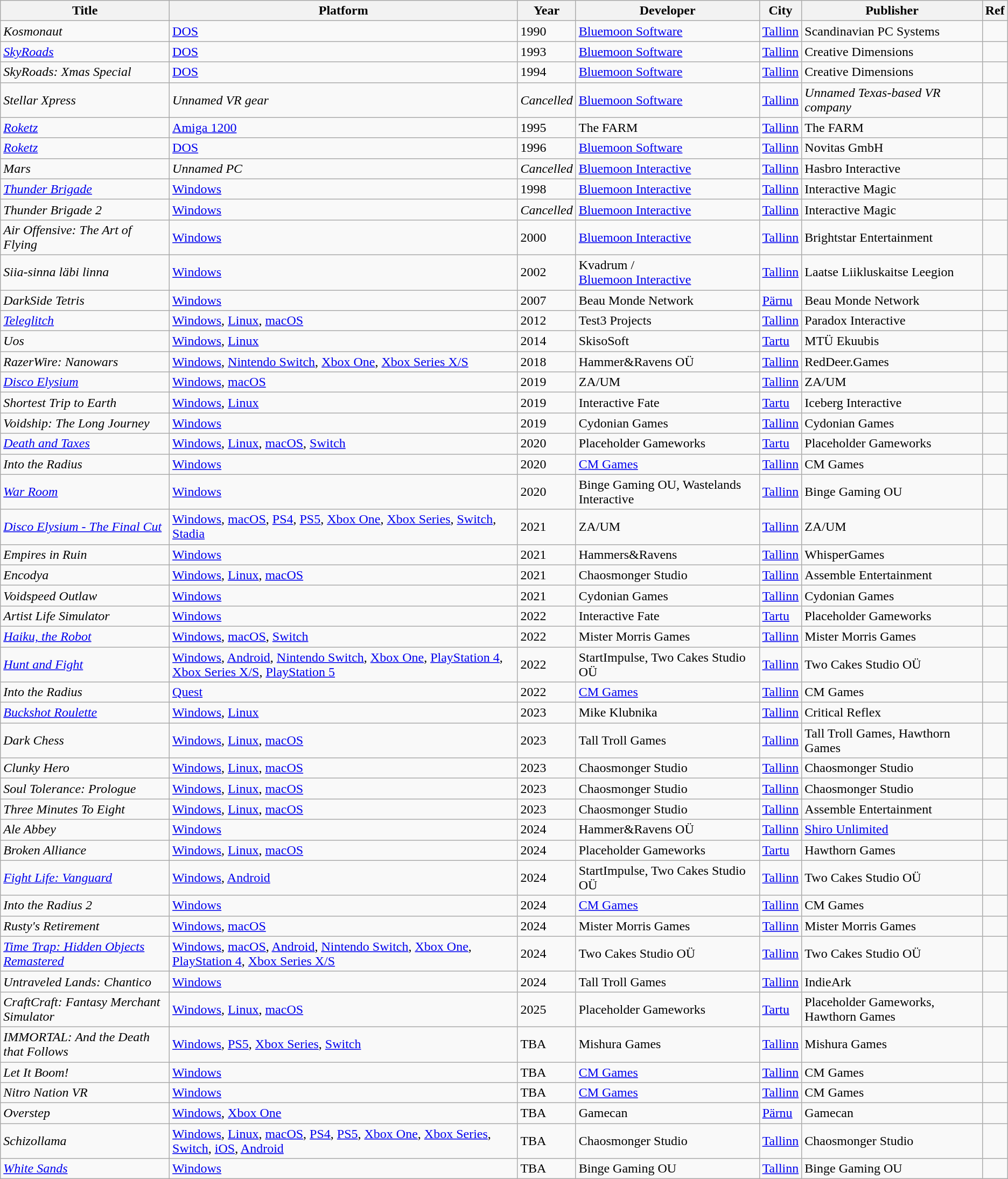<table class="wikitable sortable">
<tr>
<th>Title</th>
<th>Platform</th>
<th>Year</th>
<th>Developer</th>
<th>City</th>
<th>Publisher</th>
<th>Ref</th>
</tr>
<tr>
<td><em>Kosmonaut</em></td>
<td><a href='#'>DOS</a></td>
<td>1990</td>
<td><a href='#'>Bluemoon Software</a></td>
<td><a href='#'>Tallinn</a></td>
<td> Scandinavian PC Systems</td>
<td></td>
</tr>
<tr>
<td><a href='#'><em>SkyRoads</em></a></td>
<td><a href='#'>DOS</a></td>
<td>1993</td>
<td><a href='#'>Bluemoon Software</a></td>
<td><a href='#'>Tallinn</a></td>
<td> Creative Dimensions</td>
<td></td>
</tr>
<tr>
<td><em>SkyRoads: Xmas Special</em></td>
<td><a href='#'>DOS</a></td>
<td>1994</td>
<td><a href='#'>Bluemoon Software</a></td>
<td><a href='#'>Tallinn</a></td>
<td> Creative Dimensions</td>
<td></td>
</tr>
<tr>
<td><em>Stellar Xpress</em></td>
<td><em>Unnamed VR gear</em></td>
<td><em>Cancelled</em></td>
<td><a href='#'>Bluemoon Software</a></td>
<td><a href='#'>Tallinn</a></td>
<td><em>Unnamed Texas-based VR company</em></td>
<td></td>
</tr>
<tr>
<td><em><a href='#'>Roketz</a></em></td>
<td><a href='#'>Amiga 1200</a></td>
<td>1995</td>
<td>The FARM</td>
<td><a href='#'>Tallinn</a></td>
<td> The FARM</td>
<td></td>
</tr>
<tr>
<td><em><a href='#'>Roketz</a></em></td>
<td><a href='#'>DOS</a></td>
<td>1996</td>
<td><a href='#'>Bluemoon Software</a></td>
<td><a href='#'>Tallinn</a></td>
<td> Novitas GmbH</td>
<td></td>
</tr>
<tr>
<td><em>Mars</em></td>
<td><em>Unnamed PC</em></td>
<td><em>Cancelled</em></td>
<td><a href='#'>Bluemoon Interactive</a></td>
<td><a href='#'>Tallinn</a></td>
<td> Hasbro Interactive</td>
<td></td>
</tr>
<tr>
<td><em><a href='#'>Thunder Brigade</a></em></td>
<td><a href='#'>Windows</a></td>
<td>1998</td>
<td><a href='#'>Bluemoon Interactive</a></td>
<td><a href='#'>Tallinn</a></td>
<td> Interactive Magic</td>
<td></td>
</tr>
<tr>
<td><em>Thunder Brigade 2</em></td>
<td><a href='#'>Windows</a></td>
<td><em>Cancelled</em></td>
<td><a href='#'>Bluemoon Interactive</a></td>
<td><a href='#'>Tallinn</a></td>
<td> Interactive Magic</td>
<td></td>
</tr>
<tr>
<td><em>Air Offensive: The Art of Flying</em></td>
<td><a href='#'>Windows</a></td>
<td>2000</td>
<td><a href='#'>Bluemoon Interactive</a></td>
<td><a href='#'>Tallinn</a></td>
<td> Brightstar Entertainment</td>
<td></td>
</tr>
<tr>
<td><em>Siia-sinna läbi linna</em></td>
<td><a href='#'>Windows</a></td>
<td>2002</td>
<td>Kvadrum /<br><a href='#'>Bluemoon Interactive</a></td>
<td><a href='#'>Tallinn</a></td>
<td> Laatse Liikluskaitse Leegion</td>
<td></td>
</tr>
<tr>
<td><em>DarkSide Tetris</em></td>
<td><a href='#'>Windows</a></td>
<td>2007</td>
<td>Beau Monde Network</td>
<td><a href='#'>Pärnu</a></td>
<td> Beau Monde Network</td>
<td></td>
</tr>
<tr>
<td><em><a href='#'>Teleglitch</a></em></td>
<td><a href='#'>Windows</a>, <a href='#'>Linux</a>, <a href='#'>macOS</a></td>
<td>2012</td>
<td>Test3 Projects</td>
<td><a href='#'>Tallinn</a></td>
<td> Paradox Interactive</td>
<td></td>
</tr>
<tr>
<td><em>Uos</em></td>
<td><a href='#'>Windows</a>, <a href='#'>Linux</a></td>
<td>2014</td>
<td>SkisoSoft</td>
<td><a href='#'>Tartu</a></td>
<td> MTÜ Ekuubis</td>
<td></td>
</tr>
<tr>
<td><em>RazerWire: Nanowars</em></td>
<td><a href='#'>Windows</a>, <a href='#'>Nintendo Switch</a>, <a href='#'>Xbox One</a>, <a href='#'>Xbox Series X/S</a></td>
<td>2018</td>
<td>Hammer&Ravens OÜ</td>
<td><a href='#'>Tallinn</a></td>
<td> RedDeer.Games</td>
<td></td>
</tr>
<tr>
<td><em><a href='#'>Disco Elysium</a></em></td>
<td><a href='#'>Windows</a>, <a href='#'>macOS</a></td>
<td>2019</td>
<td>ZA/UM</td>
<td><a href='#'>Tallinn</a></td>
<td> ZA/UM</td>
<td></td>
</tr>
<tr>
<td><em>Shortest Trip to Earth</em></td>
<td><a href='#'>Windows</a>, <a href='#'>Linux</a></td>
<td>2019</td>
<td>Interactive Fate</td>
<td><a href='#'>Tartu</a></td>
<td> Iceberg Interactive</td>
<td></td>
</tr>
<tr>
<td><em>Voidship: The Long Journey</em></td>
<td><a href='#'>Windows</a></td>
<td>2019</td>
<td>Cydonian Games</td>
<td><a href='#'>Tallinn</a></td>
<td> Cydonian Games</td>
<td></td>
</tr>
<tr>
<td><a href='#'><em>Death and Taxes</em></a></td>
<td><a href='#'>Windows</a>, <a href='#'>Linux</a>, <a href='#'>macOS</a>, <a href='#'>Switch</a></td>
<td>2020</td>
<td>Placeholder Gameworks</td>
<td><a href='#'>Tartu</a></td>
<td> Placeholder Gameworks</td>
<td></td>
</tr>
<tr>
<td><em>Into the Radius</em></td>
<td><a href='#'>Windows</a></td>
<td>2020</td>
<td><a href='#'>CM Games</a></td>
<td><a href='#'>Tallinn</a></td>
<td> CM Games</td>
<td></td>
</tr>
<tr>
<td><em><a href='#'>War Room</a></em></td>
<td><a href='#'>Windows</a></td>
<td>2020</td>
<td>Binge Gaming OU, Wastelands Interactive</td>
<td><a href='#'>Tallinn</a></td>
<td> Binge Gaming OU</td>
<td></td>
</tr>
<tr>
<td><em><a href='#'>Disco Elysium - The Final Cut</a></em></td>
<td><a href='#'>Windows</a>, <a href='#'>macOS</a>, <a href='#'>PS4</a>, <a href='#'>PS5</a>, <a href='#'>Xbox One</a>, <a href='#'>Xbox Series</a>, <a href='#'>Switch</a>, <a href='#'>Stadia</a></td>
<td>2021</td>
<td>ZA/UM</td>
<td><a href='#'>Tallinn</a></td>
<td> ZA/UM</td>
<td></td>
</tr>
<tr>
<td><em>Empires in Ruin</em></td>
<td><a href='#'>Windows</a></td>
<td>2021</td>
<td>Hammers&Ravens</td>
<td><a href='#'>Tallinn</a></td>
<td> WhisperGames</td>
<td></td>
</tr>
<tr>
<td><em>Encodya</em></td>
<td><a href='#'>Windows</a>, <a href='#'>Linux</a>, <a href='#'>macOS</a></td>
<td>2021</td>
<td>Chaosmonger Studio</td>
<td><a href='#'>Tallinn</a></td>
<td> Assemble Entertainment</td>
<td></td>
</tr>
<tr>
<td><em>Voidspeed Outlaw</em></td>
<td><a href='#'>Windows</a></td>
<td>2021</td>
<td>Cydonian Games</td>
<td><a href='#'>Tallinn</a></td>
<td> Cydonian Games</td>
<td></td>
</tr>
<tr>
<td><em>Artist Life Simulator</em></td>
<td><a href='#'>Windows</a></td>
<td>2022</td>
<td>Interactive Fate</td>
<td><a href='#'>Tartu</a></td>
<td> Placeholder Gameworks</td>
<td></td>
</tr>
<tr>
<td><em><a href='#'>Haiku, the Robot</a></em></td>
<td><a href='#'>Windows</a>, <a href='#'>macOS</a>, <a href='#'>Switch</a></td>
<td>2022</td>
<td>Mister Morris Games</td>
<td><a href='#'>Tallinn</a></td>
<td> Mister Morris Games</td>
<td></td>
</tr>
<tr>
<td><em><a href='#'>Hunt and Fight</a></em></td>
<td><a href='#'>Windows</a>, <a href='#'>Android</a>, <a href='#'>Nintendo Switch</a>, <a href='#'>Xbox One</a>, <a href='#'>PlayStation 4</a>, <a href='#'>Xbox Series X/S</a>, <a href='#'>PlayStation 5</a></td>
<td>2022</td>
<td>StartImpulse, Two Cakes Studio OÜ</td>
<td><a href='#'>Tallinn</a></td>
<td> Two Cakes Studio OÜ</td>
<td></td>
</tr>
<tr>
<td><em>Into the Radius</em></td>
<td><a href='#'>Quest</a></td>
<td>2022</td>
<td><a href='#'>CM Games</a></td>
<td><a href='#'>Tallinn</a></td>
<td> CM Games</td>
<td></td>
</tr>
<tr>
<td><em><a href='#'>Buckshot Roulette</a></em></td>
<td><a href='#'>Windows</a>, <a href='#'>Linux</a></td>
<td>2023</td>
<td>Mike Klubnika</td>
<td><a href='#'>Tallinn</a></td>
<td> Critical Reflex</td>
<td></td>
</tr>
<tr>
<td><em>Dark Chess</em></td>
<td><a href='#'>Windows</a>, <a href='#'>Linux</a>, <a href='#'>macOS</a></td>
<td>2023</td>
<td>Tall Troll Games</td>
<td><a href='#'>Tallinn</a></td>
<td> Tall Troll Games,  Hawthorn Games</td>
<td></td>
</tr>
<tr>
<td><em>Clunky Hero</em></td>
<td><a href='#'>Windows</a>, <a href='#'>Linux</a>, <a href='#'>macOS</a></td>
<td>2023</td>
<td>Chaosmonger Studio</td>
<td><a href='#'>Tallinn</a></td>
<td> Chaosmonger Studio</td>
<td></td>
</tr>
<tr>
<td><em>Soul Tolerance: Prologue</em></td>
<td><a href='#'>Windows</a>, <a href='#'>Linux</a>, <a href='#'>macOS</a></td>
<td>2023</td>
<td>Chaosmonger Studio</td>
<td><a href='#'>Tallinn</a></td>
<td> Chaosmonger Studio</td>
<td></td>
</tr>
<tr>
<td><em>Three Minutes To Eight</em></td>
<td><a href='#'>Windows</a>, <a href='#'>Linux</a>, <a href='#'>macOS</a></td>
<td>2023</td>
<td>Chaosmonger Studio</td>
<td><a href='#'>Tallinn</a></td>
<td> Assemble Entertainment</td>
<td></td>
</tr>
<tr>
<td><em>Ale Abbey</em></td>
<td><a href='#'>Windows</a></td>
<td>2024</td>
<td>Hammer&Ravens OÜ</td>
<td><a href='#'>Tallinn</a></td>
<td> <a href='#'>Shiro Unlimited</a></td>
<td></td>
</tr>
<tr>
<td><em>Broken Alliance</em></td>
<td><a href='#'>Windows</a>, <a href='#'>Linux</a>, <a href='#'>macOS</a></td>
<td>2024</td>
<td>Placeholder Gameworks</td>
<td><a href='#'>Tartu</a></td>
<td> Hawthorn Games</td>
<td></td>
</tr>
<tr>
<td><em><a href='#'>Fight Life: Vanguard</a></em></td>
<td><a href='#'>Windows</a>, <a href='#'>Android</a></td>
<td>2024</td>
<td>StartImpulse, Two Cakes Studio OÜ</td>
<td><a href='#'>Tallinn</a></td>
<td> Two Cakes Studio OÜ</td>
<td></td>
</tr>
<tr>
<td><em>Into the Radius 2</em></td>
<td><a href='#'>Windows</a></td>
<td>2024</td>
<td><a href='#'>CM Games</a></td>
<td><a href='#'>Tallinn</a></td>
<td> CM Games</td>
<td></td>
</tr>
<tr>
<td><em>Rusty's Retirement</em></td>
<td><a href='#'>Windows</a>, <a href='#'>macOS</a></td>
<td>2024</td>
<td>Mister Morris Games</td>
<td><a href='#'>Tallinn</a></td>
<td> Mister Morris Games</td>
<td></td>
</tr>
<tr>
<td><em><a href='#'>Time Trap: Hidden Objects Remastered</a></em></td>
<td><a href='#'>Windows</a>, <a href='#'>macOS</a>, <a href='#'>Android</a>, <a href='#'>Nintendo Switch</a>, <a href='#'>Xbox One</a>, <a href='#'>PlayStation 4</a>, <a href='#'>Xbox Series X/S</a></td>
<td>2024</td>
<td>Two Cakes Studio OÜ</td>
<td><a href='#'>Tallinn</a></td>
<td> Two Cakes Studio OÜ</td>
<td></td>
</tr>
<tr>
<td><em>Untraveled Lands: Chantico</em></td>
<td><a href='#'>Windows</a></td>
<td>2024</td>
<td>Tall Troll Games</td>
<td><a href='#'>Tallinn</a></td>
<td> IndieArk</td>
<td></td>
</tr>
<tr>
<td><em>CraftCraft: Fantasy Merchant Simulator</em></td>
<td><a href='#'>Windows</a>, <a href='#'>Linux</a>, <a href='#'>macOS</a></td>
<td>2025</td>
<td>Placeholder Gameworks</td>
<td><a href='#'>Tartu</a></td>
<td> Placeholder Gameworks,  Hawthorn Games</td>
<td></td>
</tr>
<tr>
<td><em>IMMORTAL: And the Death that Follows</em></td>
<td><a href='#'>Windows</a>, <a href='#'>PS5</a>, <a href='#'>Xbox Series</a>, <a href='#'>Switch</a></td>
<td>TBA</td>
<td>Mishura Games</td>
<td><a href='#'>Tallinn</a></td>
<td> Mishura Games</td>
<td></td>
</tr>
<tr>
<td><em>Let It Boom!</em></td>
<td><a href='#'>Windows</a></td>
<td>TBA</td>
<td><a href='#'>CM Games</a></td>
<td><a href='#'>Tallinn</a></td>
<td> CM Games</td>
<td></td>
</tr>
<tr>
<td><em>Nitro Nation VR</em></td>
<td><a href='#'>Windows</a></td>
<td>TBA</td>
<td><a href='#'>CM Games</a></td>
<td><a href='#'>Tallinn</a></td>
<td> CM Games</td>
<td></td>
</tr>
<tr>
<td><em>Overstep</em></td>
<td><a href='#'>Windows</a>, <a href='#'>Xbox One</a></td>
<td>TBA</td>
<td>Gamecan</td>
<td><a href='#'>Pärnu</a></td>
<td> Gamecan</td>
<td></td>
</tr>
<tr>
<td><em>Schizollama</em></td>
<td><a href='#'>Windows</a>, <a href='#'>Linux</a>, <a href='#'>macOS</a>, <a href='#'>PS4</a>, <a href='#'>PS5</a>, <a href='#'>Xbox One</a>, <a href='#'>Xbox Series</a>, <a href='#'>Switch</a>, <a href='#'>iOS</a>, <a href='#'>Android</a></td>
<td>TBA</td>
<td>Chaosmonger Studio</td>
<td><a href='#'>Tallinn</a></td>
<td> Chaosmonger Studio</td>
<td></td>
</tr>
<tr>
<td><em><a href='#'>White Sands</a></em></td>
<td><a href='#'>Windows</a></td>
<td>TBA</td>
<td>Binge Gaming OU</td>
<td><a href='#'>Tallinn</a></td>
<td> Binge Gaming OU</td>
<td></td>
</tr>
</table>
